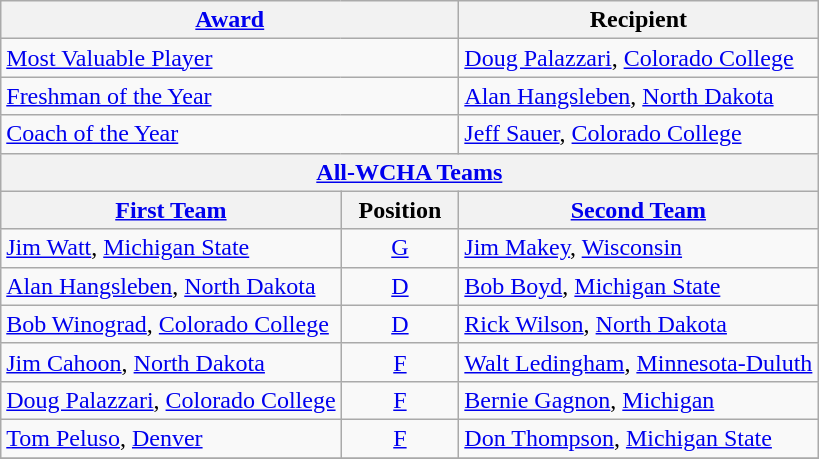<table class="wikitable">
<tr>
<th colspan=2><a href='#'>Award</a></th>
<th>Recipient</th>
</tr>
<tr>
<td colspan=2><a href='#'>Most Valuable Player</a></td>
<td><a href='#'>Doug Palazzari</a>, <a href='#'>Colorado College</a></td>
</tr>
<tr>
<td colspan=2><a href='#'>Freshman of the Year</a></td>
<td><a href='#'>Alan Hangsleben</a>, <a href='#'>North Dakota</a></td>
</tr>
<tr>
<td colspan=2><a href='#'>Coach of the Year</a></td>
<td><a href='#'>Jeff Sauer</a>, <a href='#'>Colorado College</a></td>
</tr>
<tr>
<th colspan=3><a href='#'>All-WCHA Teams</a></th>
</tr>
<tr>
<th><a href='#'>First Team</a></th>
<th>  Position  </th>
<th><a href='#'>Second Team</a></th>
</tr>
<tr>
<td><a href='#'>Jim Watt</a>, <a href='#'>Michigan State</a></td>
<td align=center><a href='#'>G</a></td>
<td><a href='#'>Jim Makey</a>, <a href='#'>Wisconsin</a></td>
</tr>
<tr>
<td><a href='#'>Alan Hangsleben</a>, <a href='#'>North Dakota</a></td>
<td align=center><a href='#'>D</a></td>
<td><a href='#'>Bob Boyd</a>, <a href='#'>Michigan State</a></td>
</tr>
<tr>
<td><a href='#'>Bob Winograd</a>, <a href='#'>Colorado College</a></td>
<td align=center><a href='#'>D</a></td>
<td><a href='#'>Rick Wilson</a>, <a href='#'>North Dakota</a></td>
</tr>
<tr>
<td><a href='#'>Jim Cahoon</a>, <a href='#'>North Dakota</a></td>
<td align=center><a href='#'>F</a></td>
<td><a href='#'>Walt Ledingham</a>, <a href='#'>Minnesota-Duluth</a></td>
</tr>
<tr>
<td><a href='#'>Doug Palazzari</a>, <a href='#'>Colorado College</a></td>
<td align=center><a href='#'>F</a></td>
<td><a href='#'>Bernie Gagnon</a>, <a href='#'>Michigan</a></td>
</tr>
<tr>
<td><a href='#'>Tom Peluso</a>, <a href='#'>Denver</a></td>
<td align=center><a href='#'>F</a></td>
<td><a href='#'>Don Thompson</a>, <a href='#'>Michigan State</a></td>
</tr>
<tr>
</tr>
</table>
